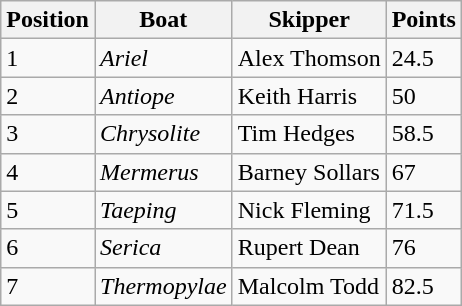<table class="wikitable">
<tr>
<th>Position</th>
<th>Boat</th>
<th>Skipper</th>
<th>Points</th>
</tr>
<tr>
<td>1</td>
<td><em>Ariel</em></td>
<td>Alex Thomson</td>
<td>24.5</td>
</tr>
<tr>
<td>2</td>
<td><em>Antiope</em></td>
<td>Keith Harris</td>
<td>50</td>
</tr>
<tr>
<td>3</td>
<td><em>Chrysolite</em></td>
<td>Tim Hedges</td>
<td>58.5</td>
</tr>
<tr>
<td>4</td>
<td><em>Mermerus</em></td>
<td>Barney Sollars</td>
<td>67</td>
</tr>
<tr>
<td>5</td>
<td><em>Taeping</em></td>
<td>Nick Fleming</td>
<td>71.5</td>
</tr>
<tr>
<td>6</td>
<td><em>Serica</em></td>
<td>Rupert Dean</td>
<td>76</td>
</tr>
<tr>
<td>7</td>
<td><em>Thermopylae</em></td>
<td>Malcolm Todd</td>
<td>82.5</td>
</tr>
</table>
